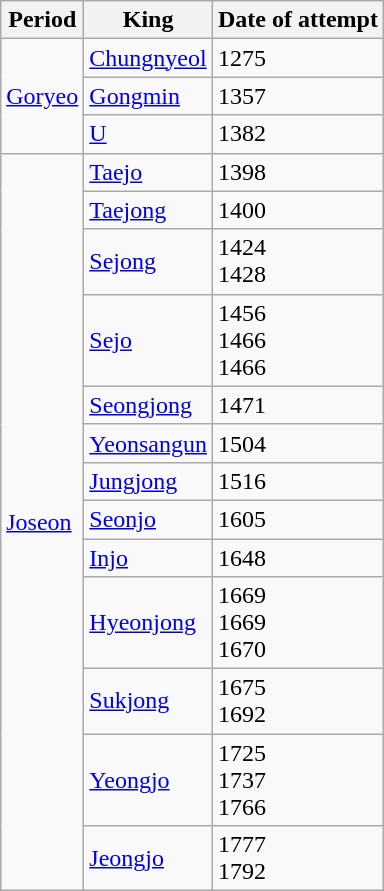<table class="wikitable mw-collapsible">
<tr>
<th>Period</th>
<th>King</th>
<th>Date of attempt</th>
</tr>
<tr>
<td rowspan="3"><a href='#'>Goryeo</a></td>
<td><a href='#'>Chungnyeol</a></td>
<td>1275</td>
</tr>
<tr>
<td><a href='#'>Gongmin</a></td>
<td>1357</td>
</tr>
<tr>
<td><a href='#'>U</a></td>
<td>1382</td>
</tr>
<tr>
<td rowspan="13"><a href='#'>Joseon</a></td>
<td><a href='#'>Taejo</a></td>
<td>1398</td>
</tr>
<tr>
<td><a href='#'>Taejong</a></td>
<td>1400</td>
</tr>
<tr>
<td><a href='#'>Sejong</a></td>
<td>1424<br>1428</td>
</tr>
<tr>
<td><a href='#'>Sejo</a></td>
<td>1456<br>1466<br>1466</td>
</tr>
<tr>
<td><a href='#'>Seongjong</a></td>
<td>1471</td>
</tr>
<tr>
<td><a href='#'>Yeonsangun</a></td>
<td>1504</td>
</tr>
<tr>
<td><a href='#'>Jungjong</a></td>
<td>1516</td>
</tr>
<tr>
<td><a href='#'>Seonjo</a></td>
<td>1605</td>
</tr>
<tr>
<td><a href='#'>Injo</a></td>
<td>1648</td>
</tr>
<tr>
<td><a href='#'>Hyeonjong</a></td>
<td>1669<br>1669<br>1670</td>
</tr>
<tr>
<td><a href='#'>Sukjong</a></td>
<td>1675<br>1692</td>
</tr>
<tr>
<td><a href='#'>Yeongjo</a></td>
<td>1725<br>1737<br>1766</td>
</tr>
<tr>
<td><a href='#'>Jeongjo</a></td>
<td>1777<br>1792</td>
</tr>
</table>
